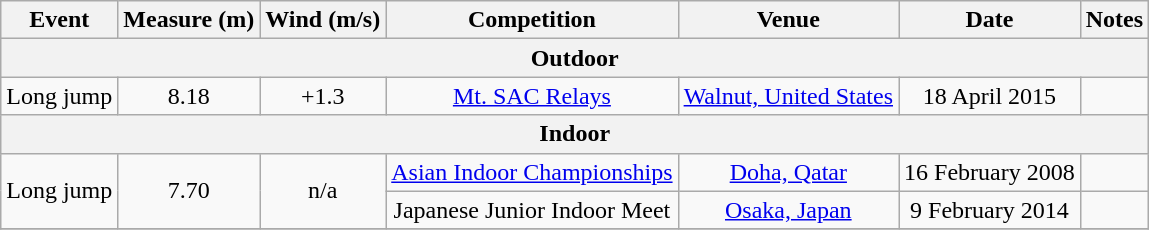<table class="wikitable" style=text-align:center>
<tr>
<th>Event</th>
<th>Measure (m)</th>
<th>Wind (m/s)</th>
<th>Competition</th>
<th>Venue</th>
<th>Date</th>
<th>Notes</th>
</tr>
<tr>
<th colspan="7">Outdoor</th>
</tr>
<tr>
<td>Long jump</td>
<td>8.18</td>
<td>+1.3</td>
<td><a href='#'>Mt. SAC Relays</a></td>
<td><a href='#'>Walnut, United States</a></td>
<td>18 April 2015</td>
<td></td>
</tr>
<tr>
<th colspan="7">Indoor</th>
</tr>
<tr>
<td rowspan=2>Long jump</td>
<td rowspan=2>7.70</td>
<td rowspan=2>n/a</td>
<td><a href='#'>Asian Indoor Championships</a></td>
<td><a href='#'>Doha, Qatar</a></td>
<td>16 February 2008</td>
<td></td>
</tr>
<tr>
<td>Japanese Junior Indoor Meet</td>
<td><a href='#'>Osaka, Japan</a></td>
<td>9 February 2014</td>
<td></td>
</tr>
<tr>
</tr>
</table>
